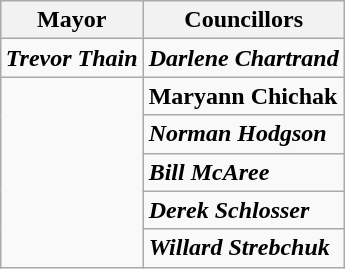<table class="wikitable collapsible collapsed" align="right">
<tr>
<th>Mayor</th>
<th colspan=3>Councillors</th>
</tr>
<tr>
<td><strong><em>Trevor Thain</em></strong></td>
<td><strong><em>Darlene Chartrand</em></strong></td>
</tr>
<tr>
<td rowspan=5></td>
<td><strong>Maryann Chichak</strong></td>
</tr>
<tr>
<td><strong><em>Norman Hodgson</em></strong></td>
</tr>
<tr>
<td><strong><em>Bill McAree</em></strong></td>
</tr>
<tr>
<td><strong><em>Derek Schlosser</em></strong></td>
</tr>
<tr>
<td><strong><em>Willard Strebchuk</em></strong></td>
</tr>
</table>
